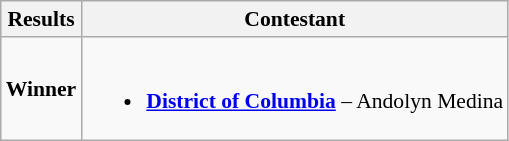<table class="wikitable" style="font-size:90%;">
<tr>
<th>Results</th>
<th>Contestant</th>
</tr>
<tr>
<td><strong>Winner</strong></td>
<td><br><ul><li> <strong><a href='#'>District of Columbia</a></strong> – Andolyn Medina</li></ul></td>
</tr>
</table>
